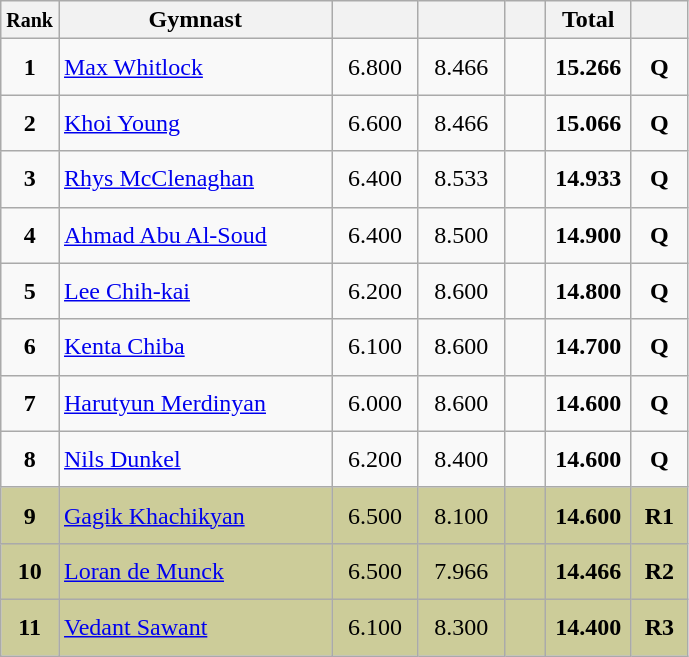<table class="wikitable sortable" style="text-align:center;">
<tr>
<th scope="col" style="width:15px;"><small>Rank</small></th>
<th scope="col" style="width:175px;">Gymnast</th>
<th scope="col" style="width:50px;"><small></small></th>
<th scope="col" style="width:50px;"><small></small></th>
<th scope="col" style="width:20px;"><small></small></th>
<th scope="col" style="width:50px;">Total</th>
<th scope="col" style="width:30px;"><small></small></th>
</tr>
<tr>
<td scope="row" style="text-align:center"><strong>1</strong></td>
<td style="height:30px; text-align:left;"> <a href='#'>Max Whitlock</a></td>
<td>6.800</td>
<td>8.466</td>
<td></td>
<td><strong>15.266</strong></td>
<td><strong>Q</strong></td>
</tr>
<tr>
<td scope="row" style="text-align:center"><strong>2</strong></td>
<td style="height:30px; text-align:left;"> <a href='#'>Khoi Young</a></td>
<td>6.600</td>
<td>8.466</td>
<td></td>
<td><strong>15.066</strong></td>
<td><strong>Q</strong></td>
</tr>
<tr>
<td scope="row" style="text-align:center"><strong>3</strong></td>
<td style="height:30px; text-align:left;"> <a href='#'>Rhys McClenaghan</a></td>
<td>6.400</td>
<td>8.533</td>
<td></td>
<td><strong>14.933</strong></td>
<td><strong>Q</strong></td>
</tr>
<tr>
<td scope="row" style="text-align:center"><strong>4</strong></td>
<td style="height:30px; text-align:left;"> <a href='#'>Ahmad Abu Al-Soud</a></td>
<td>6.400</td>
<td>8.500</td>
<td></td>
<td><strong>14.900</strong></td>
<td><strong>Q</strong></td>
</tr>
<tr>
<td scope="row" style="text-align:center"><strong>5</strong></td>
<td style="height:30px; text-align:left;"> <a href='#'>Lee Chih-kai</a></td>
<td>6.200</td>
<td>8.600</td>
<td></td>
<td><strong>14.800</strong></td>
<td><strong>Q</strong></td>
</tr>
<tr>
<td scope="row" style="text-align:center"><strong>6</strong></td>
<td style="height:30px; text-align:left;"> <a href='#'>Kenta Chiba</a></td>
<td>6.100</td>
<td>8.600</td>
<td></td>
<td><strong>14.700</strong></td>
<td><strong>Q</strong></td>
</tr>
<tr>
<td scope="row" style="text-align:center"><strong>7</strong></td>
<td style="height:30px; text-align:left;"> <a href='#'>Harutyun Merdinyan</a></td>
<td>6.000</td>
<td>8.600</td>
<td></td>
<td><strong>14.600</strong></td>
<td><strong>Q</strong></td>
</tr>
<tr>
<td scope="row" style="text-align:center"><strong>8</strong></td>
<td style="height:30px; text-align:left;"> <a href='#'>Nils Dunkel</a></td>
<td>6.200</td>
<td>8.400</td>
<td></td>
<td><strong>14.600</strong></td>
<td><strong>Q</strong></td>
</tr>
<tr style="background:#cccc99;">
<td scope="row" style="text-align:center"><strong>9</strong></td>
<td style="height:30px; text-align:left;"> <a href='#'>Gagik Khachikyan</a></td>
<td>6.500</td>
<td>8.100</td>
<td></td>
<td><strong>14.600</strong></td>
<td><strong>R1</strong></td>
</tr>
<tr style="background:#cccc99;">
<td scope="row" style="text-align:center"><strong>10</strong></td>
<td style="height:30px; text-align:left;"> <a href='#'>Loran de Munck</a></td>
<td>6.500</td>
<td>7.966</td>
<td></td>
<td><strong>14.466</strong></td>
<td><strong>R2</strong></td>
</tr>
<tr style="background:#cccc99;">
<td scope="row" style="text-align:center"><strong>11</strong></td>
<td style="height:30px; text-align:left;"> <a href='#'>Vedant Sawant</a></td>
<td>6.100</td>
<td>8.300</td>
<td></td>
<td><strong>14.400</strong></td>
<td><strong>R3</strong></td>
</tr>
</table>
